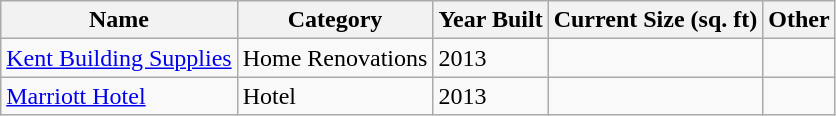<table class="wikitable sortable">
<tr>
<th>Name</th>
<th>Category</th>
<th>Year Built</th>
<th>Current Size (sq. ft)</th>
<th>Other</th>
</tr>
<tr>
<td><a href='#'>Kent Building Supplies</a></td>
<td>Home Renovations</td>
<td>2013</td>
<td></td>
<td></td>
</tr>
<tr>
<td><a href='#'>Marriott Hotel</a></td>
<td>Hotel</td>
<td>2013</td>
<td></td>
<td></td>
</tr>
</table>
